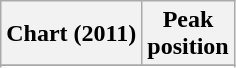<table class="wikitable sortable plainrowheaders" style="text-align:center">
<tr>
<th scope="col">Chart (2011)</th>
<th scope="col">Peak<br> position</th>
</tr>
<tr>
</tr>
<tr>
</tr>
</table>
